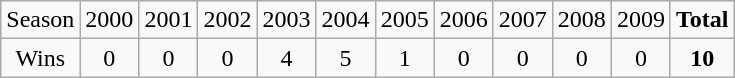<table class="wikitable">
<tr>
<td>Season</td>
<td>2000</td>
<td>2001</td>
<td>2002</td>
<td>2003</td>
<td>2004</td>
<td>2005</td>
<td>2006</td>
<td>2007</td>
<td>2008</td>
<td>2009</td>
<td><strong>Total</strong></td>
</tr>
<tr align=center>
<td>Wins</td>
<td>0</td>
<td>0</td>
<td>0</td>
<td>4</td>
<td>5</td>
<td>1</td>
<td>0</td>
<td>0</td>
<td>0</td>
<td>0</td>
<td><strong>10</strong></td>
</tr>
</table>
